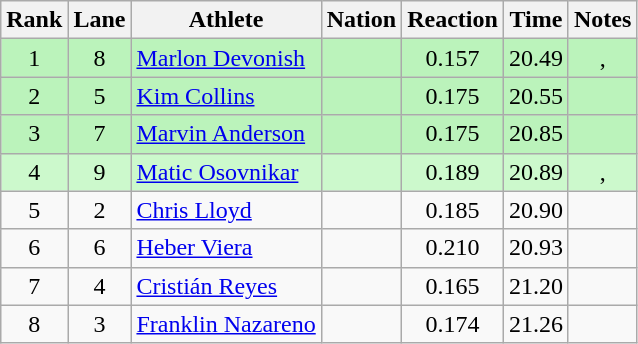<table class="wikitable sortable" style="text-align:center">
<tr>
<th>Rank</th>
<th>Lane</th>
<th>Athlete</th>
<th>Nation</th>
<th>Reaction</th>
<th>Time</th>
<th>Notes</th>
</tr>
<tr bgcolor=bbf3bb>
<td>1</td>
<td>8</td>
<td align=left><a href='#'>Marlon Devonish</a></td>
<td align=left></td>
<td>0.157</td>
<td>20.49</td>
<td>, </td>
</tr>
<tr bgcolor=bbf3bb>
<td>2</td>
<td>5</td>
<td align=left><a href='#'>Kim Collins</a></td>
<td align=left></td>
<td>0.175</td>
<td>20.55</td>
<td></td>
</tr>
<tr bgcolor=bbf3bb>
<td>3</td>
<td>7</td>
<td align=left><a href='#'>Marvin Anderson</a></td>
<td align=left></td>
<td>0.175</td>
<td>20.85</td>
<td></td>
</tr>
<tr bgcolor=ccf9cc>
<td>4</td>
<td>9</td>
<td align=left><a href='#'>Matic Osovnikar</a></td>
<td align=left></td>
<td>0.189</td>
<td>20.89</td>
<td>, </td>
</tr>
<tr>
<td>5</td>
<td>2</td>
<td align=left><a href='#'>Chris Lloyd</a></td>
<td align=left></td>
<td>0.185</td>
<td>20.90</td>
<td></td>
</tr>
<tr>
<td>6</td>
<td>6</td>
<td align=left><a href='#'>Heber Viera</a></td>
<td align=left></td>
<td>0.210</td>
<td>20.93</td>
<td></td>
</tr>
<tr>
<td>7</td>
<td>4</td>
<td align=left><a href='#'>Cristián Reyes</a></td>
<td align=left></td>
<td>0.165</td>
<td>21.20</td>
<td></td>
</tr>
<tr>
<td>8</td>
<td>3</td>
<td align=left><a href='#'>Franklin Nazareno</a></td>
<td align=left></td>
<td>0.174</td>
<td>21.26</td>
<td></td>
</tr>
</table>
